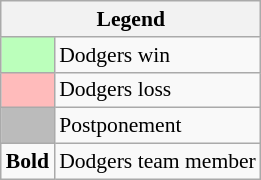<table class="wikitable" style="font-size:90%">
<tr>
<th colspan="2">Legend</th>
</tr>
<tr>
<td bgcolor="#bbffbb"> </td>
<td>Dodgers win</td>
</tr>
<tr>
<td bgcolor="#ffbbbb"> </td>
<td>Dodgers loss</td>
</tr>
<tr>
<td bgcolor="#bbbbbb"> </td>
<td>Postponement</td>
</tr>
<tr>
<td><strong>Bold</strong></td>
<td>Dodgers team member</td>
</tr>
</table>
